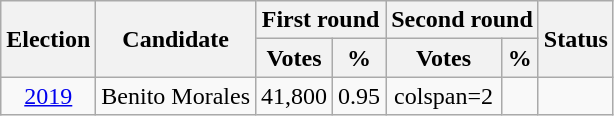<table class=wikitable style=text-align:center>
<tr>
<th rowspan=2>Election</th>
<th rowspan=2>Candidate</th>
<th colspan=2>First round</th>
<th colspan=2>Second round</th>
<th rowspan=2>Status</th>
</tr>
<tr>
<th>Votes</th>
<th>%</th>
<th>Votes</th>
<th>%</th>
</tr>
<tr>
<td><a href='#'>2019</a></td>
<td>Benito Morales</td>
<td>41,800</td>
<td>0.95</td>
<td>colspan=2 </td>
<td></td>
</tr>
</table>
